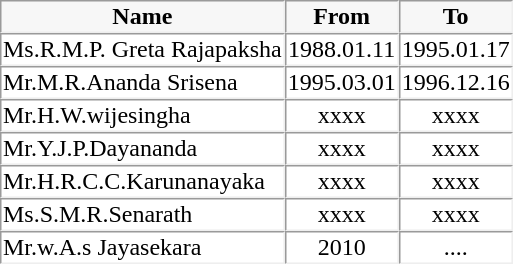<table border="2" cellpadding="1" cellspacing="0" style="margin: 1em 1em 1em 0; border: 1px;">
<tr bgcolor="#f7f7f7">
<th>Name</th>
<th>From</th>
<th>To</th>
</tr>
<tr>
<td>Ms.R.M.P. Greta Rajapaksha</td>
<td style="text-align:center;">1988.01.11</td>
<td style="text-align:center;">1995.01.17</td>
</tr>
<tr>
<td>Mr.M.R.Ananda Srisena</td>
<td style="text-align:center;">1995.03.01</td>
<td style="text-align:center;">1996.12.16</td>
</tr>
<tr>
<td>Mr.H.W.wijesingha</td>
<td style="text-align:center;">xxxx</td>
<td style="text-align:center;">xxxx</td>
</tr>
<tr>
<td>Mr.Y.J.P.Dayananda</td>
<td style="text-align:center;">xxxx</td>
<td style="text-align:center;">xxxx</td>
</tr>
<tr>
<td>Mr.H.R.C.C.Karunanayaka</td>
<td style="text-align:center;">xxxx</td>
<td style="text-align:center;">xxxx</td>
</tr>
<tr>
<td>Ms.S.M.R.Senarath</td>
<td style="text-align:center;">xxxx</td>
<td style="text-align:center;">xxxx</td>
</tr>
<tr>
<td>Mr.w.A.s Jayasekara</td>
<td style="text-align:center;">2010</td>
<td style="text-align:center;">....</td>
</tr>
<tr>
</tr>
</table>
